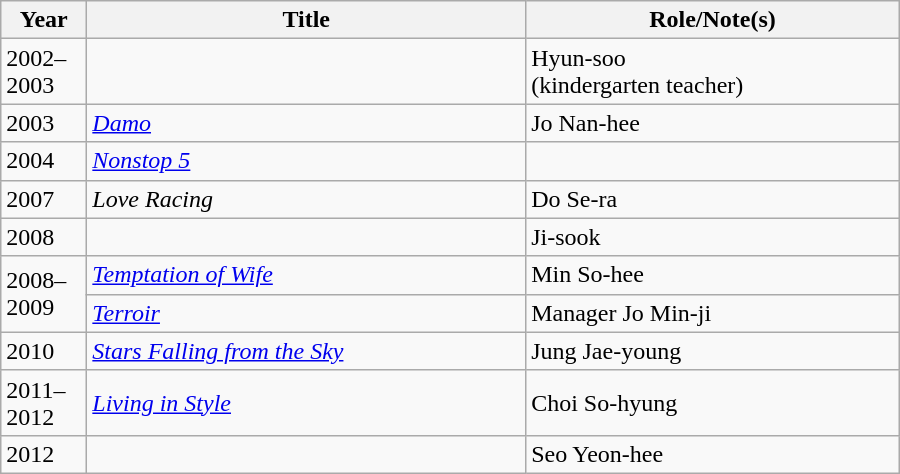<table class="wikitable" style="width:600px;">
<tr>
<th width=50px>Year</th>
<th>Title</th>
<th>Role/Note(s)</th>
</tr>
<tr>
<td>2002–2003</td>
<td><em></em></td>
<td>Hyun-soo<br>(kindergarten teacher)</td>
</tr>
<tr>
<td>2003</td>
<td><em><a href='#'>Damo</a></em></td>
<td>Jo Nan-hee</td>
</tr>
<tr>
<td>2004</td>
<td><em><a href='#'>Nonstop 5</a></em></td>
<td></td>
</tr>
<tr>
<td>2007</td>
<td><em>Love Racing</em></td>
<td>Do Se-ra</td>
</tr>
<tr>
<td>2008</td>
<td><em></em></td>
<td>Ji-sook</td>
</tr>
<tr>
<td rowspan=2>2008–2009</td>
<td><em><a href='#'>Temptation of Wife</a></em></td>
<td>Min So-hee</td>
</tr>
<tr>
<td><em><a href='#'>Terroir</a></em></td>
<td>Manager Jo Min-ji</td>
</tr>
<tr>
<td>2010</td>
<td><em><a href='#'>Stars Falling from the Sky</a></em></td>
<td>Jung Jae-young</td>
</tr>
<tr>
<td>2011–2012</td>
<td><em><a href='#'>Living in Style</a></em></td>
<td>Choi So-hyung</td>
</tr>
<tr>
<td>2012</td>
<td><em></em></td>
<td>Seo Yeon-hee</td>
</tr>
</table>
